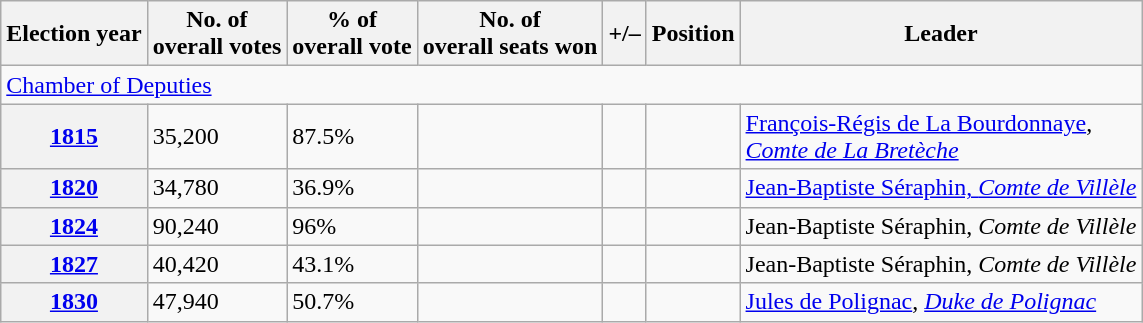<table class=wikitable>
<tr>
<th>Election year</th>
<th>No. of<br>overall votes</th>
<th>% of<br>overall vote</th>
<th>No. of<br>overall seats won</th>
<th>+/–</th>
<th>Position</th>
<th>Leader</th>
</tr>
<tr>
<td colspan="7"><a href='#'>Chamber of Deputies</a></td>
</tr>
<tr>
<th><a href='#'>1815</a></th>
<td>35,200</td>
<td>87.5%</td>
<td></td>
<td></td>
<td></td>
<td><a href='#'>François-Régis de La Bourdonnaye</a>,<br><em><a href='#'>Comte de La Bretèche</a></em></td>
</tr>
<tr>
<th><a href='#'>1820</a></th>
<td>34,780</td>
<td>36.9%</td>
<td></td>
<td></td>
<td></td>
<td><a href='#'>Jean-Baptiste Séraphin, <em>Comte de Villèle</em></a></td>
</tr>
<tr>
<th><a href='#'>1824</a></th>
<td>90,240</td>
<td>96%</td>
<td></td>
<td></td>
<td></td>
<td>Jean-Baptiste Séraphin, <em>Comte de Villèle</em></td>
</tr>
<tr>
<th><a href='#'>1827</a></th>
<td>40,420</td>
<td>43.1%</td>
<td></td>
<td></td>
<td></td>
<td>Jean-Baptiste Séraphin, <em>Comte de Villèle</em></td>
</tr>
<tr>
<th><a href='#'>1830</a></th>
<td>47,940</td>
<td>50.7%</td>
<td></td>
<td></td>
<td></td>
<td><a href='#'>Jules de Polignac</a>, <a href='#'><em>Duke de Polignac</em></a></td>
</tr>
</table>
